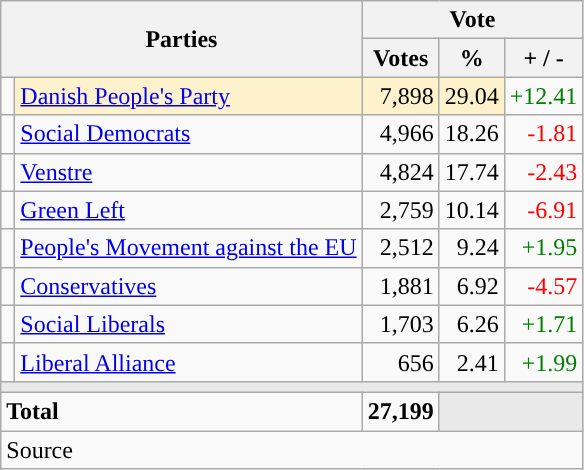<table class="wikitable" style="text-align:right;">
<tr>
<th style="text-align:centre;" rowspan="2" colspan="2" width="225">Parties</th>
<th colspan="3">Vote</th>
</tr>
<tr>
<th width="15">Votes</th>
<th width="15">%</th>
<th width="15">+ / -</th>
</tr>
<tr>
<td width="2" style="color:inherit;background:"></td>
<td bgcolor=#fef2cc   align="left"><a href='#'>Danish People's Party</a></td>
<td bgcolor=#fef2cc>7,898</td>
<td bgcolor=#fef2cc>29.04</td>
<td style=color:green;>+12.41</td>
</tr>
<tr>
<td width="2" style="color:inherit;background:"></td>
<td align="left"><a href='#'>Social Democrats</a></td>
<td>4,966</td>
<td>18.26</td>
<td style=color:red;>-1.81</td>
</tr>
<tr>
<td width="2" style="color:inherit;background:"></td>
<td align="left"><a href='#'>Venstre</a></td>
<td>4,824</td>
<td>17.74</td>
<td style=color:red;>-2.43</td>
</tr>
<tr>
<td width="2" style="color:inherit;background:"></td>
<td align="left"><a href='#'>Green Left</a></td>
<td>2,759</td>
<td>10.14</td>
<td style=color:red;>-6.91</td>
</tr>
<tr>
<td width="2" style="color:inherit;background:"></td>
<td align="left"><a href='#'>People's Movement against the EU</a></td>
<td>2,512</td>
<td>9.24</td>
<td style=color:green;>+1.95</td>
</tr>
<tr>
<td width="2" style="color:inherit;background:"></td>
<td align="left"><a href='#'>Conservatives</a></td>
<td>1,881</td>
<td>6.92</td>
<td style=color:red;>-4.57</td>
</tr>
<tr>
<td width="2" style="color:inherit;background:"></td>
<td align="left"><a href='#'>Social Liberals</a></td>
<td>1,703</td>
<td>6.26</td>
<td style=color:green;>+1.71</td>
</tr>
<tr>
<td width="2" style="color:inherit;background:"></td>
<td align="left"><a href='#'>Liberal Alliance</a></td>
<td>656</td>
<td>2.41</td>
<td style=color:green;>+1.99</td>
</tr>
<tr>
<td colspan="7" bgcolor="#E9E9E9"></td>
</tr>
<tr>
<td align="left" colspan="2"><strong>Total</strong></td>
<td><strong>27,199</strong></td>
<td bgcolor="#E9E9E9" colspan="2"></td>
</tr>
<tr>
<td align="left" colspan="6">Source</td>
</tr>
</table>
